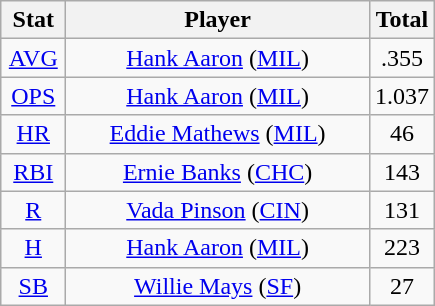<table class="wikitable" style="text-align:center;">
<tr>
<th style="width:15%;">Stat</th>
<th>Player</th>
<th style="width:15%;">Total</th>
</tr>
<tr>
<td><a href='#'>AVG</a></td>
<td><a href='#'>Hank Aaron</a> (<a href='#'>MIL</a>)</td>
<td>.355</td>
</tr>
<tr>
<td><a href='#'>OPS</a></td>
<td><a href='#'>Hank Aaron</a> (<a href='#'>MIL</a>)</td>
<td>1.037</td>
</tr>
<tr>
<td><a href='#'>HR</a></td>
<td><a href='#'>Eddie Mathews</a> (<a href='#'>MIL</a>)</td>
<td>46</td>
</tr>
<tr>
<td><a href='#'>RBI</a></td>
<td><a href='#'>Ernie Banks</a> (<a href='#'>CHC</a>)</td>
<td>143</td>
</tr>
<tr>
<td><a href='#'>R</a></td>
<td><a href='#'>Vada Pinson</a> (<a href='#'>CIN</a>)</td>
<td>131</td>
</tr>
<tr>
<td><a href='#'>H</a></td>
<td><a href='#'>Hank Aaron</a> (<a href='#'>MIL</a>)</td>
<td>223</td>
</tr>
<tr>
<td><a href='#'>SB</a></td>
<td><a href='#'>Willie Mays</a> (<a href='#'>SF</a>)</td>
<td>27</td>
</tr>
</table>
